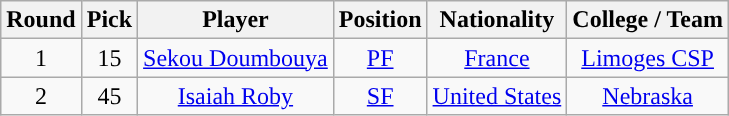<table class="wikitable sortable sortable">
<tr>
<th>Round</th>
<th>Pick</th>
<th>Player</th>
<th>Position</th>
<th>Nationality</th>
<th>College / Team</th>
</tr>
<tr style="text-align: center">
<td>1</td>
<td>15</td>
<td><a href='#'>Sekou Doumbouya</a></td>
<td><a href='#'>PF</a></td>
<td> <a href='#'>France</a></td>
<td><a href='#'>Limoges CSP</a></td>
</tr>
<tr style="text-align: center">
<td>2</td>
<td>45</td>
<td><a href='#'>Isaiah Roby</a></td>
<td><a href='#'>SF</a></td>
<td> <a href='#'>United States</a></td>
<td><a href='#'>Nebraska</a></td>
</tr>
</table>
